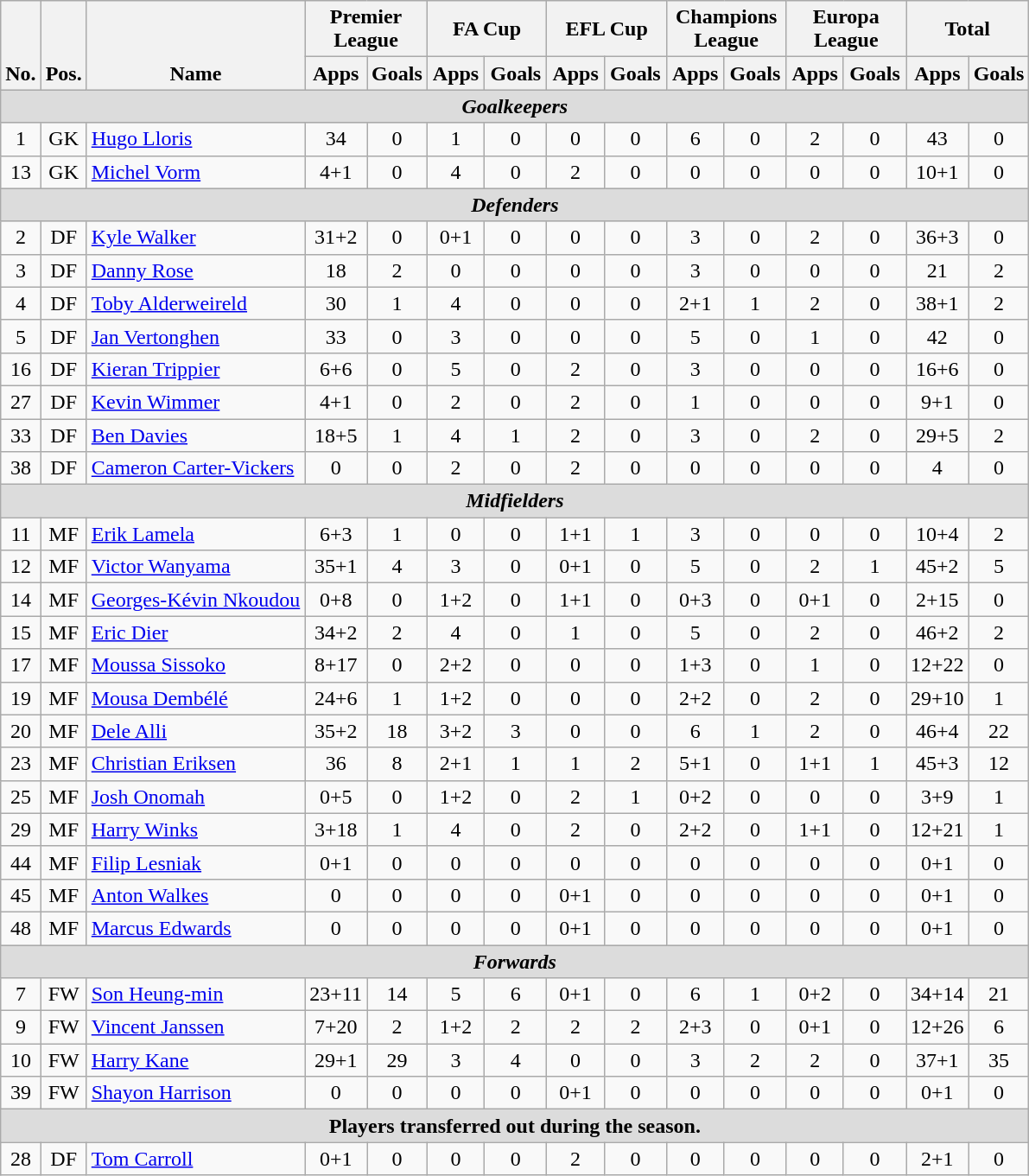<table class="wikitable" style="text-align:center">
<tr>
<th rowspan="2" style="vertical-align:bottom;">No.</th>
<th rowspan="2" style="vertical-align:bottom;">Pos.</th>
<th rowspan="2" style="vertical-align:bottom;">Name</th>
<th colspan="2" style="width:85px;">Premier League</th>
<th colspan="2" style="width:85px;">FA Cup</th>
<th colspan="2" style="width:85px;">EFL Cup</th>
<th colspan="2" style="width:85px;">Champions League</th>
<th colspan="2" style="width:85px;">Europa League</th>
<th colspan="2" style="width:85px;">Total</th>
</tr>
<tr>
<th>Apps</th>
<th>Goals</th>
<th>Apps</th>
<th>Goals</th>
<th>Apps</th>
<th>Goals</th>
<th>Apps</th>
<th>Goals</th>
<th>Apps</th>
<th>Goals</th>
<th>Apps</th>
<th>Goals</th>
</tr>
<tr>
<th colspan=16 style=background:#dcdcdc; text-align:center><em>Goalkeepers</em></th>
</tr>
<tr>
<td>1</td>
<td>GK</td>
<td align="left"> <a href='#'>Hugo Lloris</a></td>
<td>34</td>
<td>0</td>
<td>1</td>
<td>0</td>
<td>0</td>
<td>0</td>
<td>6</td>
<td>0</td>
<td>2</td>
<td>0</td>
<td>43</td>
<td>0</td>
</tr>
<tr>
<td>13</td>
<td>GK</td>
<td align="left"> <a href='#'>Michel Vorm</a></td>
<td>4+1</td>
<td>0</td>
<td>4</td>
<td>0</td>
<td>2</td>
<td>0</td>
<td>0</td>
<td>0</td>
<td>0</td>
<td>0</td>
<td>10+1</td>
<td>0</td>
</tr>
<tr>
<th colspan=16 style=background:#dcdcdc; text-align:center><em>Defenders</em></th>
</tr>
<tr>
<td>2</td>
<td>DF</td>
<td align="left"> <a href='#'>Kyle Walker</a></td>
<td>31+2</td>
<td>0</td>
<td>0+1</td>
<td>0</td>
<td>0</td>
<td>0</td>
<td>3</td>
<td>0</td>
<td>2</td>
<td>0</td>
<td>36+3</td>
<td>0</td>
</tr>
<tr>
<td>3</td>
<td>DF</td>
<td align="left"> <a href='#'>Danny Rose</a></td>
<td>18</td>
<td>2</td>
<td>0</td>
<td>0</td>
<td>0</td>
<td>0</td>
<td>3</td>
<td>0</td>
<td>0</td>
<td>0</td>
<td>21</td>
<td>2</td>
</tr>
<tr>
<td>4</td>
<td>DF</td>
<td align="left"> <a href='#'>Toby Alderweireld</a></td>
<td>30</td>
<td>1</td>
<td>4</td>
<td>0</td>
<td>0</td>
<td>0</td>
<td>2+1</td>
<td>1</td>
<td>2</td>
<td>0</td>
<td>38+1</td>
<td>2</td>
</tr>
<tr>
<td>5</td>
<td>DF</td>
<td align="left"> <a href='#'>Jan Vertonghen</a></td>
<td>33</td>
<td>0</td>
<td>3</td>
<td>0</td>
<td>0</td>
<td>0</td>
<td>5</td>
<td>0</td>
<td>1</td>
<td>0</td>
<td>42</td>
<td>0</td>
</tr>
<tr>
<td>16</td>
<td>DF</td>
<td align="left"> <a href='#'>Kieran Trippier</a></td>
<td>6+6</td>
<td>0</td>
<td>5</td>
<td>0</td>
<td>2</td>
<td>0</td>
<td>3</td>
<td>0</td>
<td>0</td>
<td>0</td>
<td>16+6</td>
<td>0</td>
</tr>
<tr>
<td>27</td>
<td>DF</td>
<td align="left"> <a href='#'>Kevin Wimmer</a></td>
<td>4+1</td>
<td>0</td>
<td>2</td>
<td>0</td>
<td>2</td>
<td>0</td>
<td>1</td>
<td>0</td>
<td>0</td>
<td>0</td>
<td>9+1</td>
<td>0</td>
</tr>
<tr>
<td>33</td>
<td>DF</td>
<td align="left"> <a href='#'>Ben Davies</a></td>
<td>18+5</td>
<td>1</td>
<td>4</td>
<td>1</td>
<td>2</td>
<td>0</td>
<td>3</td>
<td>0</td>
<td>2</td>
<td>0</td>
<td>29+5</td>
<td>2</td>
</tr>
<tr>
<td>38</td>
<td>DF</td>
<td align="left"> <a href='#'>Cameron Carter-Vickers</a></td>
<td>0</td>
<td>0</td>
<td>2</td>
<td>0</td>
<td>2</td>
<td>0</td>
<td>0</td>
<td>0</td>
<td>0</td>
<td>0</td>
<td>4</td>
<td>0</td>
</tr>
<tr>
<th colspan=16 style=background:#dcdcdc; text-align:center><em>Midfielders</em></th>
</tr>
<tr>
<td>11</td>
<td>MF</td>
<td align="left"> <a href='#'>Erik Lamela</a></td>
<td>6+3</td>
<td>1</td>
<td>0</td>
<td>0</td>
<td>1+1</td>
<td>1</td>
<td>3</td>
<td>0</td>
<td>0</td>
<td>0</td>
<td>10+4</td>
<td>2</td>
</tr>
<tr>
<td>12</td>
<td>MF</td>
<td align="left"> <a href='#'>Victor Wanyama</a></td>
<td>35+1</td>
<td>4</td>
<td>3</td>
<td>0</td>
<td>0+1</td>
<td>0</td>
<td>5</td>
<td>0</td>
<td>2</td>
<td>1</td>
<td>45+2</td>
<td>5</td>
</tr>
<tr>
<td>14</td>
<td>MF</td>
<td align="left"> <a href='#'>Georges-Kévin Nkoudou</a></td>
<td>0+8</td>
<td>0</td>
<td>1+2</td>
<td>0</td>
<td>1+1</td>
<td>0</td>
<td>0+3</td>
<td>0</td>
<td>0+1</td>
<td>0</td>
<td>2+15</td>
<td>0</td>
</tr>
<tr>
<td>15</td>
<td>MF</td>
<td align="left"> <a href='#'>Eric Dier</a></td>
<td>34+2</td>
<td>2</td>
<td>4</td>
<td>0</td>
<td>1</td>
<td>0</td>
<td>5</td>
<td>0</td>
<td>2</td>
<td>0</td>
<td>46+2</td>
<td>2</td>
</tr>
<tr>
<td>17</td>
<td>MF</td>
<td align="left"> <a href='#'>Moussa Sissoko</a></td>
<td>8+17</td>
<td>0</td>
<td>2+2</td>
<td>0</td>
<td>0</td>
<td>0</td>
<td>1+3</td>
<td>0</td>
<td>1</td>
<td>0</td>
<td>12+22</td>
<td>0</td>
</tr>
<tr>
<td>19</td>
<td>MF</td>
<td align="left"> <a href='#'>Mousa Dembélé</a></td>
<td>24+6</td>
<td>1</td>
<td>1+2</td>
<td>0</td>
<td>0</td>
<td>0</td>
<td>2+2</td>
<td>0</td>
<td>2</td>
<td>0</td>
<td>29+10</td>
<td>1</td>
</tr>
<tr>
<td>20</td>
<td>MF</td>
<td align="left"> <a href='#'>Dele Alli</a></td>
<td>35+2</td>
<td>18</td>
<td>3+2</td>
<td>3</td>
<td>0</td>
<td>0</td>
<td>6</td>
<td>1</td>
<td>2</td>
<td>0</td>
<td>46+4</td>
<td>22</td>
</tr>
<tr>
<td>23</td>
<td>MF</td>
<td align="left"> <a href='#'>Christian Eriksen</a></td>
<td>36</td>
<td>8</td>
<td>2+1</td>
<td>1</td>
<td>1</td>
<td>2</td>
<td>5+1</td>
<td>0</td>
<td>1+1</td>
<td>1</td>
<td>45+3</td>
<td>12</td>
</tr>
<tr>
<td>25</td>
<td>MF</td>
<td align="left"> <a href='#'>Josh Onomah</a></td>
<td>0+5</td>
<td>0</td>
<td>1+2</td>
<td>0</td>
<td>2</td>
<td>1</td>
<td>0+2</td>
<td>0</td>
<td>0</td>
<td>0</td>
<td>3+9</td>
<td>1</td>
</tr>
<tr>
<td>29</td>
<td>MF</td>
<td align="left"> <a href='#'>Harry Winks</a></td>
<td>3+18</td>
<td>1</td>
<td>4</td>
<td>0</td>
<td>2</td>
<td>0</td>
<td>2+2</td>
<td>0</td>
<td>1+1</td>
<td>0</td>
<td>12+21</td>
<td>1</td>
</tr>
<tr>
<td>44</td>
<td>MF</td>
<td align="left"> <a href='#'>Filip Lesniak</a></td>
<td>0+1</td>
<td>0</td>
<td>0</td>
<td>0</td>
<td>0</td>
<td>0</td>
<td>0</td>
<td>0</td>
<td>0</td>
<td>0</td>
<td>0+1</td>
<td>0</td>
</tr>
<tr>
<td>45</td>
<td>MF</td>
<td align="left"> <a href='#'>Anton Walkes</a></td>
<td>0</td>
<td>0</td>
<td>0</td>
<td>0</td>
<td>0+1</td>
<td>0</td>
<td>0</td>
<td>0</td>
<td>0</td>
<td>0</td>
<td>0+1</td>
<td>0</td>
</tr>
<tr>
<td>48</td>
<td>MF</td>
<td align="left"> <a href='#'>Marcus Edwards</a></td>
<td>0</td>
<td>0</td>
<td>0</td>
<td>0</td>
<td>0+1</td>
<td>0</td>
<td>0</td>
<td>0</td>
<td>0</td>
<td>0</td>
<td>0+1</td>
<td>0</td>
</tr>
<tr>
<th colspan=16 style=background:#dcdcdc; text-align:center><em>Forwards</em></th>
</tr>
<tr>
<td>7</td>
<td>FW</td>
<td align="left"> <a href='#'>Son Heung-min</a></td>
<td>23+11</td>
<td>14</td>
<td>5</td>
<td>6</td>
<td>0+1</td>
<td>0</td>
<td>6</td>
<td>1</td>
<td>0+2</td>
<td>0</td>
<td>34+14</td>
<td>21</td>
</tr>
<tr>
<td>9</td>
<td>FW</td>
<td align="left"> <a href='#'>Vincent Janssen</a></td>
<td>7+20</td>
<td>2</td>
<td>1+2</td>
<td>2</td>
<td>2</td>
<td>2</td>
<td>2+3</td>
<td>0</td>
<td>0+1</td>
<td>0</td>
<td>12+26</td>
<td>6</td>
</tr>
<tr>
<td>10</td>
<td>FW</td>
<td align="left"> <a href='#'>Harry Kane</a></td>
<td>29+1</td>
<td>29</td>
<td>3</td>
<td>4</td>
<td>0</td>
<td>0</td>
<td>3</td>
<td>2</td>
<td>2</td>
<td>0</td>
<td>37+1</td>
<td>35</td>
</tr>
<tr>
<td>39</td>
<td>FW</td>
<td align="left"> <a href='#'>Shayon Harrison</a></td>
<td>0</td>
<td>0</td>
<td>0</td>
<td>0</td>
<td>0+1</td>
<td>0</td>
<td>0</td>
<td>0</td>
<td>0</td>
<td>0</td>
<td>0+1</td>
<td>0</td>
</tr>
<tr>
<th colspan=16 style=background:#dcdcdc; text-align:center>Players transferred out during the season.</th>
</tr>
<tr>
<td>28</td>
<td>DF</td>
<td align="left"> <a href='#'>Tom Carroll</a></td>
<td>0+1</td>
<td>0</td>
<td>0</td>
<td>0</td>
<td>2</td>
<td>0</td>
<td>0</td>
<td>0</td>
<td>0</td>
<td>0</td>
<td>2+1</td>
<td>0</td>
</tr>
</table>
